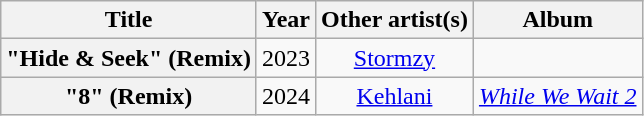<table class="wikitable plainrowheaders" style="text-align:center;">
<tr>
<th scope="col">Title</th>
<th scope="col">Year</th>
<th scope="col">Other artist(s)</th>
<th scope="col">Album</th>
</tr>
<tr>
<th scope="row">"Hide & Seek" (Remix)</th>
<td>2023</td>
<td><a href='#'>Stormzy</a></td>
<td></td>
</tr>
<tr>
<th scope="row">"8" (Remix)</th>
<td>2024</td>
<td><a href='#'>Kehlani</a></td>
<td><em><a href='#'>While We Wait 2</a></em></td>
</tr>
</table>
